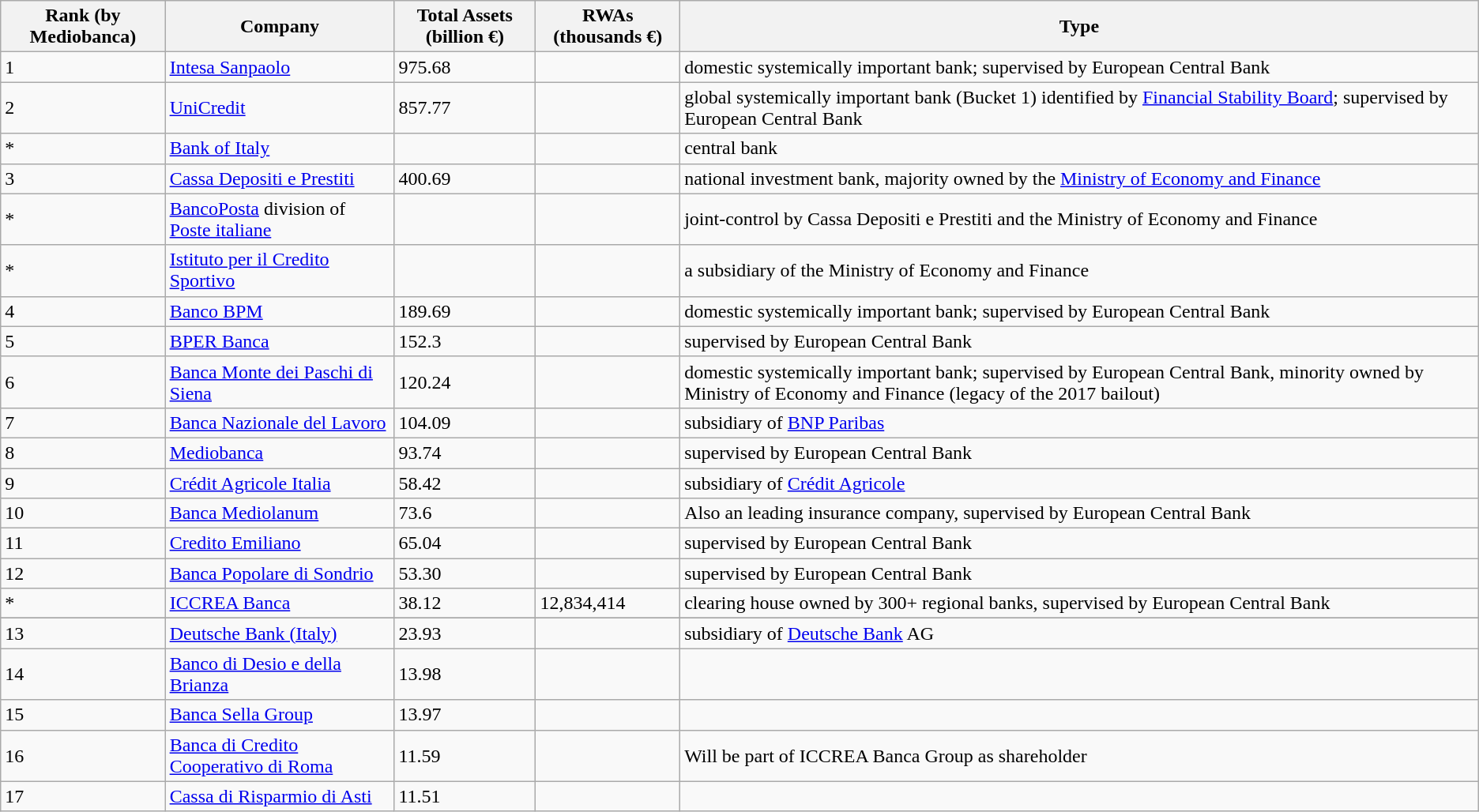<table class="wikitable">
<tr>
<th>Rank (by Mediobanca)</th>
<th>Company</th>
<th>Total Assets (billion €)</th>
<th>RWAs (thousands €)</th>
<th>Type</th>
</tr>
<tr>
<td> 1</td>
<td><a href='#'>Intesa Sanpaolo</a></td>
<td> 975.68</td>
<td></td>
<td>domestic systemically important bank; supervised by European Central Bank</td>
</tr>
<tr>
<td> 2</td>
<td><a href='#'>UniCredit</a></td>
<td> 857.77</td>
<td></td>
<td>global systemically important bank (Bucket 1) identified by <a href='#'>Financial Stability Board</a>; supervised by European Central Bank</td>
</tr>
<tr>
<td>*</td>
<td><a href='#'>Bank of Italy</a></td>
<td></td>
<td></td>
<td>central bank</td>
</tr>
<tr>
<td> 3</td>
<td><a href='#'>Cassa Depositi e Prestiti</a></td>
<td> 400.69</td>
<td></td>
<td>national investment bank, majority owned by the <a href='#'>Ministry of Economy and Finance</a></td>
</tr>
<tr>
<td>*</td>
<td><a href='#'>BancoPosta</a> division of <a href='#'>Poste italiane</a></td>
<td></td>
<td></td>
<td>joint-control by Cassa Depositi e Prestiti and the Ministry of Economy and Finance</td>
</tr>
<tr>
<td>*</td>
<td><a href='#'>Istituto per il Credito Sportivo</a></td>
<td></td>
<td></td>
<td>a subsidiary of the Ministry of Economy and Finance</td>
</tr>
<tr>
<td> 4</td>
<td><a href='#'>Banco BPM</a></td>
<td> 189.69</td>
<td></td>
<td>domestic systemically important bank; supervised by European Central Bank</td>
</tr>
<tr>
<td> 5</td>
<td><a href='#'>BPER Banca</a></td>
<td> 152.3</td>
<td></td>
<td>supervised by European Central Bank</td>
</tr>
<tr>
<td> 6</td>
<td><a href='#'>Banca Monte dei Paschi di Siena</a></td>
<td> 120.24</td>
<td></td>
<td>domestic systemically important bank; supervised by European Central Bank, minority owned by Ministry of Economy and Finance (legacy of the 2017 bailout)</td>
</tr>
<tr>
<td> 7</td>
<td><a href='#'>Banca Nazionale del Lavoro</a></td>
<td> 104.09</td>
<td></td>
<td>subsidiary of <a href='#'>BNP Paribas</a></td>
</tr>
<tr>
<td> 8</td>
<td><a href='#'>Mediobanca</a></td>
<td> 93.74</td>
<td></td>
<td>supervised by European Central Bank</td>
</tr>
<tr>
<td> 9</td>
<td><a href='#'>Crédit Agricole Italia</a></td>
<td> 58.42</td>
<td></td>
<td>subsidiary of <a href='#'>Crédit Agricole</a></td>
</tr>
<tr>
<td>10</td>
<td><a href='#'>Banca Mediolanum</a></td>
<td> 73.6</td>
<td></td>
<td>Also an leading insurance company, supervised by European Central Bank</td>
</tr>
<tr>
<td>11</td>
<td><a href='#'>Credito Emiliano</a></td>
<td> 65.04</td>
<td></td>
<td>supervised by European Central Bank</td>
</tr>
<tr>
<td>12</td>
<td><a href='#'>Banca Popolare di Sondrio</a></td>
<td> 53.30</td>
<td></td>
<td>supervised by European Central Bank</td>
</tr>
<tr>
<td>*</td>
<td><a href='#'>ICCREA Banca</a></td>
<td> 38.12 </td>
<td> 12,834,414</td>
<td>clearing house owned by 300+ regional banks, supervised by European Central Bank</td>
</tr>
<tr>
</tr>
<tr>
<td>13</td>
<td><a href='#'>Deutsche Bank (Italy)</a></td>
<td> 23.93</td>
<td></td>
<td>subsidiary of <a href='#'>Deutsche Bank</a> AG</td>
</tr>
<tr>
<td>14</td>
<td><a href='#'>Banco di Desio e della Brianza</a></td>
<td> 13.98</td>
<td></td>
<td></td>
</tr>
<tr>
<td>15</td>
<td><a href='#'>Banca Sella Group</a></td>
<td> 13.97</td>
<td></td>
<td></td>
</tr>
<tr>
<td>16</td>
<td><a href='#'>Banca di Credito Cooperativo di Roma</a></td>
<td> 11.59</td>
<td></td>
<td>Will be part of ICCREA Banca Group as shareholder</td>
</tr>
<tr>
<td>17</td>
<td><a href='#'>Cassa di Risparmio di Asti</a></td>
<td> 11.51</td>
<td></td>
<td></td>
</tr>
</table>
